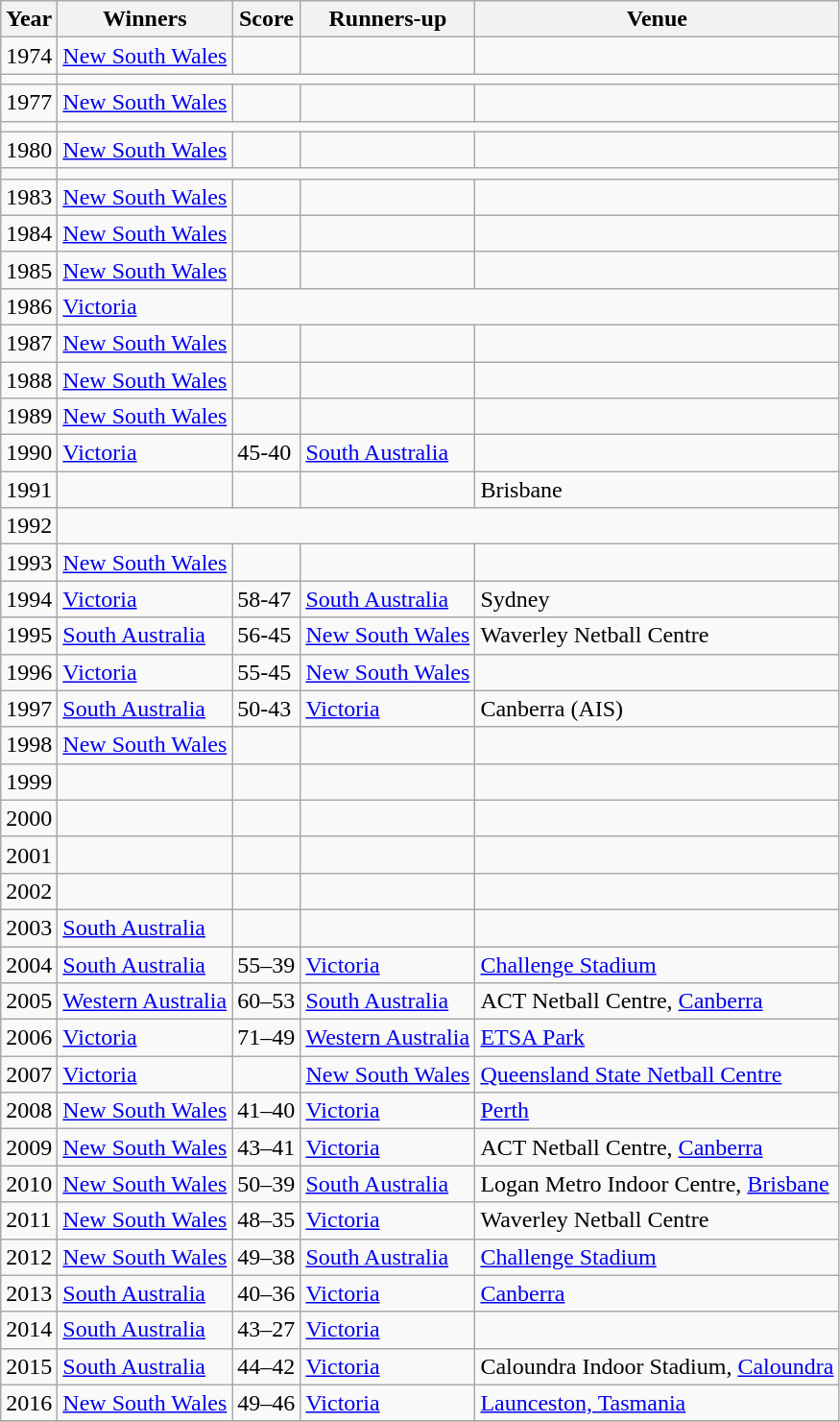<table class="wikitable collapsible">
<tr>
<th>Year</th>
<th>Winners</th>
<th>Score</th>
<th>Runners-up</th>
<th>Venue</th>
</tr>
<tr>
<td>1974</td>
<td><a href='#'>New South Wales</a></td>
<td></td>
<td></td>
<td></td>
</tr>
<tr>
<td></td>
</tr>
<tr>
<td>1977</td>
<td><a href='#'>New South Wales</a></td>
<td></td>
<td></td>
<td></td>
</tr>
<tr>
<td></td>
</tr>
<tr>
<td>1980</td>
<td><a href='#'>New South Wales</a></td>
<td></td>
<td></td>
<td></td>
</tr>
<tr>
<td></td>
</tr>
<tr>
<td>1983</td>
<td><a href='#'>New South Wales</a></td>
<td></td>
<td></td>
<td></td>
</tr>
<tr>
<td>1984</td>
<td><a href='#'>New South Wales</a></td>
<td></td>
<td></td>
<td></td>
</tr>
<tr>
<td>1985</td>
<td><a href='#'>New South Wales</a></td>
<td></td>
<td></td>
<td></td>
</tr>
<tr>
<td>1986</td>
<td><a href='#'>Victoria</a></td>
</tr>
<tr>
<td>1987</td>
<td><a href='#'>New South Wales</a></td>
<td></td>
<td></td>
<td></td>
</tr>
<tr>
<td>1988</td>
<td><a href='#'>New South Wales</a></td>
<td></td>
<td></td>
<td></td>
</tr>
<tr>
<td>1989</td>
<td><a href='#'>New South Wales</a></td>
<td></td>
<td></td>
<td></td>
</tr>
<tr>
<td>1990</td>
<td><a href='#'>Victoria</a></td>
<td>45-40</td>
<td><a href='#'>South Australia</a></td>
<td></td>
</tr>
<tr>
<td>1991</td>
<td></td>
<td></td>
<td></td>
<td>Brisbane</td>
</tr>
<tr>
<td>1992</td>
</tr>
<tr>
<td>1993</td>
<td><a href='#'>New South Wales</a></td>
<td></td>
<td></td>
<td></td>
</tr>
<tr>
<td>1994</td>
<td><a href='#'>Victoria</a></td>
<td>58-47</td>
<td><a href='#'>South Australia</a></td>
<td>Sydney</td>
</tr>
<tr>
<td>1995</td>
<td><a href='#'>South Australia</a></td>
<td>56-45</td>
<td><a href='#'>New South Wales</a></td>
<td>Waverley Netball Centre</td>
</tr>
<tr>
<td>1996</td>
<td><a href='#'>Victoria</a></td>
<td>55-45</td>
<td><a href='#'>New South Wales</a></td>
</tr>
<tr>
<td>1997</td>
<td><a href='#'>South Australia</a></td>
<td>50-43</td>
<td><a href='#'>Victoria</a></td>
<td>Canberra (AIS)</td>
</tr>
<tr>
<td>1998</td>
<td><a href='#'>New South Wales</a></td>
<td></td>
<td></td>
<td></td>
</tr>
<tr>
<td>1999</td>
<td></td>
<td></td>
<td></td>
<td></td>
</tr>
<tr>
<td>2000</td>
<td></td>
<td></td>
<td></td>
<td></td>
</tr>
<tr>
<td>2001</td>
<td><em></em></td>
<td></td>
<td></td>
<td></td>
</tr>
<tr>
<td>2002</td>
<td></td>
<td></td>
<td></td>
<td></td>
</tr>
<tr>
<td>2003</td>
<td><a href='#'>South Australia</a></td>
<td></td>
<td></td>
<td></td>
</tr>
<tr>
<td>2004</td>
<td><a href='#'>South Australia</a></td>
<td>55–39</td>
<td><a href='#'>Victoria</a></td>
<td><a href='#'>Challenge Stadium</a></td>
</tr>
<tr>
<td>2005</td>
<td><a href='#'>Western Australia</a></td>
<td>60–53</td>
<td><a href='#'>South Australia</a></td>
<td>ACT Netball Centre, <a href='#'>Canberra</a></td>
</tr>
<tr>
<td>2006</td>
<td><a href='#'>Victoria</a></td>
<td>71–49</td>
<td><a href='#'>Western Australia</a></td>
<td><a href='#'>ETSA Park</a></td>
</tr>
<tr>
<td>2007</td>
<td><a href='#'>Victoria</a></td>
<td><em></em></td>
<td><a href='#'>New South Wales</a></td>
<td><a href='#'>Queensland State Netball Centre</a></td>
</tr>
<tr>
<td>2008</td>
<td><a href='#'>New South Wales</a></td>
<td>41–40</td>
<td><a href='#'>Victoria</a></td>
<td><a href='#'>Perth</a></td>
</tr>
<tr>
<td>2009</td>
<td><a href='#'>New South Wales</a></td>
<td>43–41</td>
<td><a href='#'>Victoria</a></td>
<td>ACT Netball Centre, <a href='#'>Canberra</a></td>
</tr>
<tr>
<td>2010</td>
<td><a href='#'>New South Wales</a></td>
<td>50–39</td>
<td><a href='#'>South Australia</a></td>
<td>Logan Metro Indoor Centre, <a href='#'>Brisbane</a></td>
</tr>
<tr>
<td>2011</td>
<td><a href='#'>New South Wales</a></td>
<td>48–35</td>
<td><a href='#'>Victoria</a></td>
<td>Waverley Netball Centre</td>
</tr>
<tr>
<td>2012</td>
<td><a href='#'>New South Wales</a></td>
<td>49–38</td>
<td><a href='#'>South Australia</a></td>
<td><a href='#'>Challenge Stadium</a></td>
</tr>
<tr>
<td>2013</td>
<td><a href='#'>South Australia</a></td>
<td>40–36</td>
<td><a href='#'>Victoria</a></td>
<td><a href='#'>Canberra</a></td>
</tr>
<tr>
<td>2014</td>
<td><a href='#'>South Australia</a></td>
<td>43–27</td>
<td><a href='#'>Victoria</a></td>
<td></td>
</tr>
<tr>
<td>2015</td>
<td><a href='#'>South Australia</a></td>
<td>44–42</td>
<td><a href='#'>Victoria</a></td>
<td>Caloundra Indoor Stadium, <a href='#'>Caloundra</a></td>
</tr>
<tr>
<td>2016</td>
<td><a href='#'>New South Wales</a></td>
<td>49–46</td>
<td><a href='#'>Victoria</a></td>
<td><a href='#'>Launceston, Tasmania</a></td>
</tr>
<tr>
</tr>
</table>
